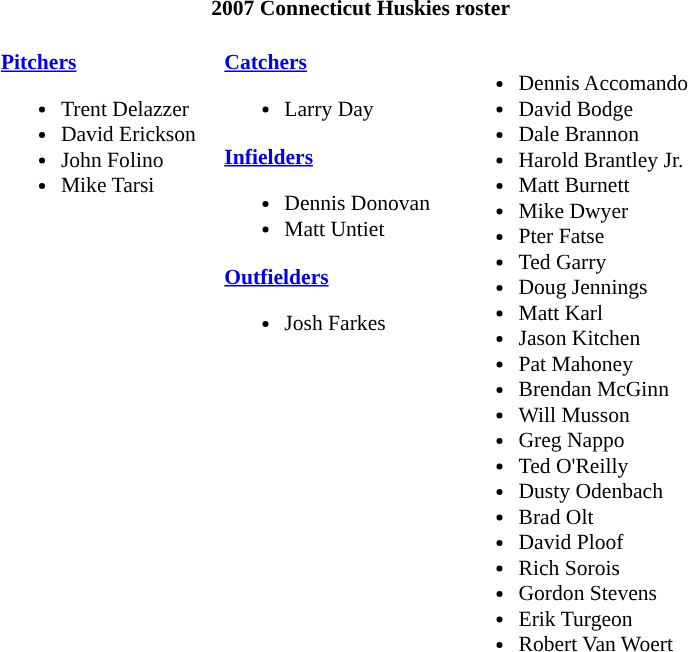<table class="toccolours" style="border-collapse:collapse; font-size:90%;">
<tr>
<th colspan=9>2007 Connecticut Huskies roster</th>
</tr>
<tr>
</tr>
<tr>
<td width="03"> </td>
<td valign="top"><br><strong><a href='#'>Pitchers</a></strong><ul><li>Trent Delazzer</li><li>David Erickson</li><li>John Folino</li><li>Mike Tarsi</li></ul></td>
<td width="15"> </td>
<td valign="top"><br><strong><a href='#'>Catchers</a></strong><ul><li>Larry Day</li></ul><strong><a href='#'>Infielders</a></strong><ul><li>Dennis Donovan</li><li>Matt Untiet</li></ul><strong><a href='#'>Outfielders</a></strong><ul><li>Josh Farkes</li></ul></td>
<td width="15"> </td>
<td valign="top"><br><ul><li>Dennis Accomando</li><li>David Bodge</li><li>Dale Brannon</li><li>Harold Brantley Jr.</li><li>Matt Burnett</li><li>Mike Dwyer</li><li>Pter Fatse</li><li>Ted Garry</li><li>Doug Jennings</li><li>Matt Karl</li><li>Jason Kitchen</li><li>Pat Mahoney</li><li>Brendan McGinn</li><li>Will Musson</li><li>Greg Nappo</li><li>Ted O'Reilly</li><li>Dusty Odenbach</li><li>Brad Olt</li><li>David Ploof</li><li>Rich Sorois</li><li>Gordon Stevens</li><li>Erik Turgeon</li><li>Robert Van Woert</li></ul></td>
<td width="25"> </td>
</tr>
</table>
